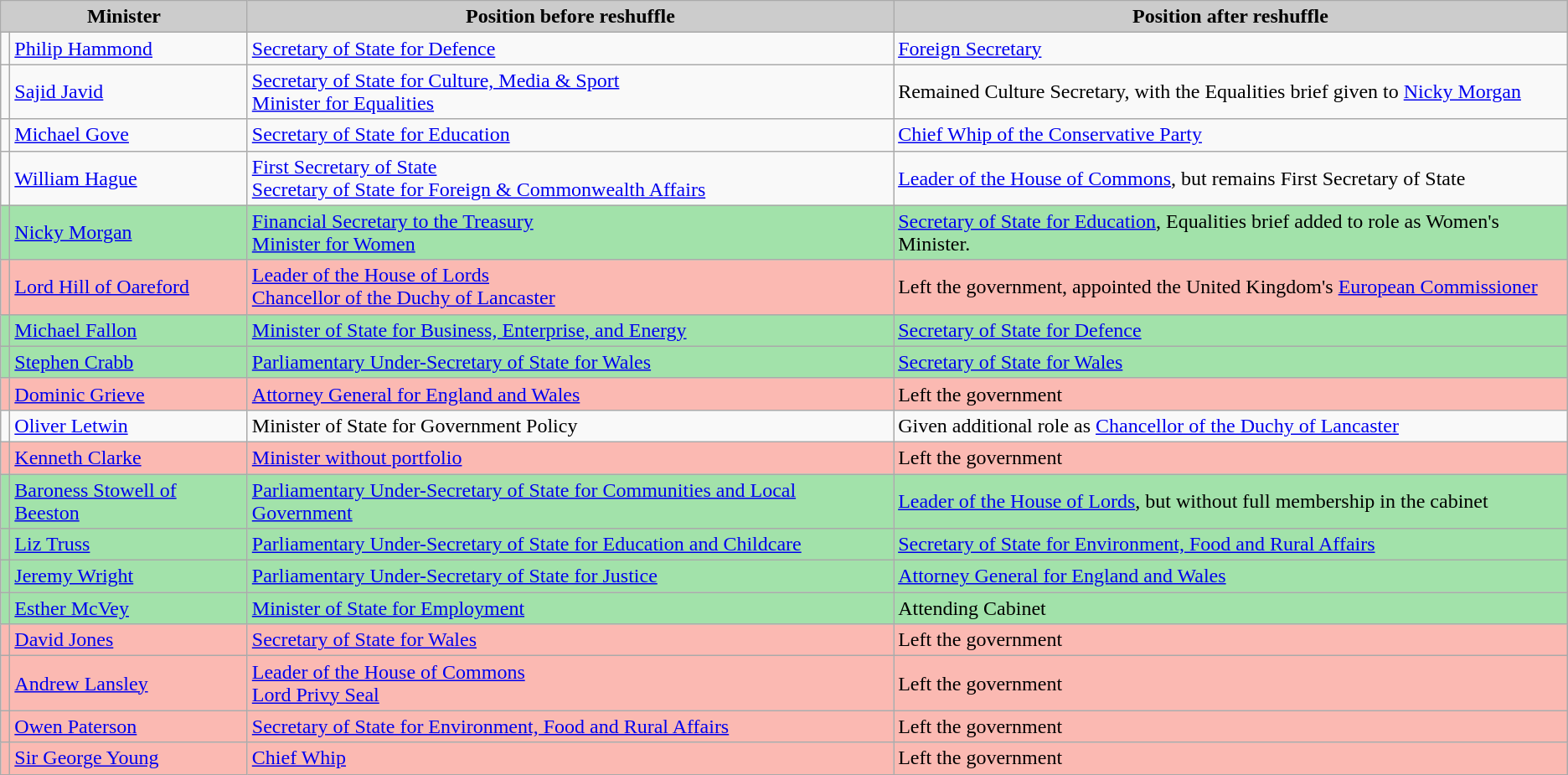<table class="wikitable">
<tr>
<th colspan="2" scope="col" style="background:#ccc;">Minister</th>
<th scope="col" style="background:#ccc;">Position before reshuffle</th>
<th scope="col" style="background:#ccc;">Position after reshuffle</th>
</tr>
<tr>
<td></td>
<td><a href='#'>Philip Hammond</a></td>
<td><a href='#'>Secretary of State for Defence</a></td>
<td><a href='#'>Foreign Secretary</a></td>
</tr>
<tr>
<td></td>
<td><a href='#'>Sajid Javid</a></td>
<td><a href='#'>Secretary of State for Culture, Media & Sport</a><br><a href='#'>Minister for Equalities</a></td>
<td>Remained Culture Secretary, with the Equalities brief given to <a href='#'>Nicky Morgan</a></td>
</tr>
<tr>
<td></td>
<td><a href='#'>Michael Gove</a></td>
<td><a href='#'>Secretary of State for Education</a></td>
<td><a href='#'>Chief Whip of the Conservative Party</a></td>
</tr>
<tr>
<td></td>
<td><a href='#'>William Hague</a></td>
<td><a href='#'>First Secretary of State</a><br><a href='#'>Secretary of State for Foreign & Commonwealth Affairs</a></td>
<td><a href='#'>Leader of the House of Commons</a>, but remains First Secretary of State</td>
</tr>
<tr style="background:#A2E2AA;">
<td></td>
<td><a href='#'>Nicky Morgan</a></td>
<td><a href='#'>Financial Secretary to the Treasury</a><br><a href='#'>Minister for Women</a></td>
<td><a href='#'>Secretary of State for Education</a>, Equalities brief added to role as Women's Minister.</td>
</tr>
<tr style="background:#FBB9B2;">
<td></td>
<td><a href='#'>Lord Hill of Oareford</a></td>
<td><a href='#'>Leader of the House of Lords</a><br><a href='#'>Chancellor of the Duchy of Lancaster</a></td>
<td>Left the government, appointed the United Kingdom's <a href='#'>European Commissioner</a></td>
</tr>
<tr style="background:#A2E2AA;">
<td></td>
<td><a href='#'>Michael Fallon</a></td>
<td><a href='#'>Minister of State for Business, Enterprise, and Energy</a></td>
<td><a href='#'>Secretary of State for Defence</a></td>
</tr>
<tr style="background:#A2E2AA;">
<td></td>
<td><a href='#'>Stephen Crabb</a></td>
<td><a href='#'>Parliamentary Under-Secretary of State for Wales</a></td>
<td><a href='#'>Secretary of State for Wales</a></td>
</tr>
<tr style="background:#FBB9B2;">
<td></td>
<td><a href='#'>Dominic Grieve</a></td>
<td><a href='#'>Attorney General for England and Wales</a></td>
<td>Left the government</td>
</tr>
<tr>
<td></td>
<td><a href='#'>Oliver Letwin</a></td>
<td>Minister of State for Government Policy</td>
<td>Given additional role as <a href='#'>Chancellor of the Duchy of Lancaster</a></td>
</tr>
<tr style="background:#FBB9B2;">
<td></td>
<td><a href='#'>Kenneth Clarke</a></td>
<td><a href='#'>Minister without portfolio</a></td>
<td>Left the government</td>
</tr>
<tr style="background:#A2E2AA;">
<td></td>
<td><a href='#'>Baroness Stowell of Beeston</a></td>
<td><a href='#'>Parliamentary Under-Secretary of State for Communities and Local Government</a></td>
<td><a href='#'>Leader of the House of Lords</a>, but without full membership in the cabinet</td>
</tr>
<tr style="background:#A2E2AA;">
<td></td>
<td><a href='#'>Liz Truss</a></td>
<td><a href='#'>Parliamentary Under-Secretary of State for Education and Childcare</a></td>
<td><a href='#'>Secretary of State for Environment, Food and Rural Affairs</a></td>
</tr>
<tr style="background:#A2E2AA;">
<td></td>
<td><a href='#'>Jeremy Wright</a></td>
<td><a href='#'>Parliamentary Under-Secretary of State for Justice</a></td>
<td><a href='#'>Attorney General for England and Wales</a></td>
</tr>
<tr style="background:#A2E2AA;">
<td></td>
<td><a href='#'>Esther McVey</a></td>
<td><a href='#'>Minister of State for Employment</a></td>
<td>Attending Cabinet</td>
</tr>
<tr style="background:#FBB9B2;">
<td></td>
<td><a href='#'>David Jones</a></td>
<td><a href='#'>Secretary of State for Wales</a></td>
<td>Left the government</td>
</tr>
<tr style="background:#FBB9B2;">
<td></td>
<td><a href='#'>Andrew Lansley</a></td>
<td><a href='#'>Leader of the House of Commons</a><br><a href='#'>Lord Privy Seal</a></td>
<td>Left the government</td>
</tr>
<tr style="background:#FBB9B2;">
<td></td>
<td><a href='#'>Owen Paterson</a></td>
<td><a href='#'>Secretary of State for Environment, Food and Rural Affairs</a></td>
<td>Left the government</td>
</tr>
<tr style="background:#FBB9B2;">
<td></td>
<td><a href='#'>Sir George Young</a></td>
<td><a href='#'>Chief Whip</a></td>
<td>Left the government</td>
</tr>
</table>
